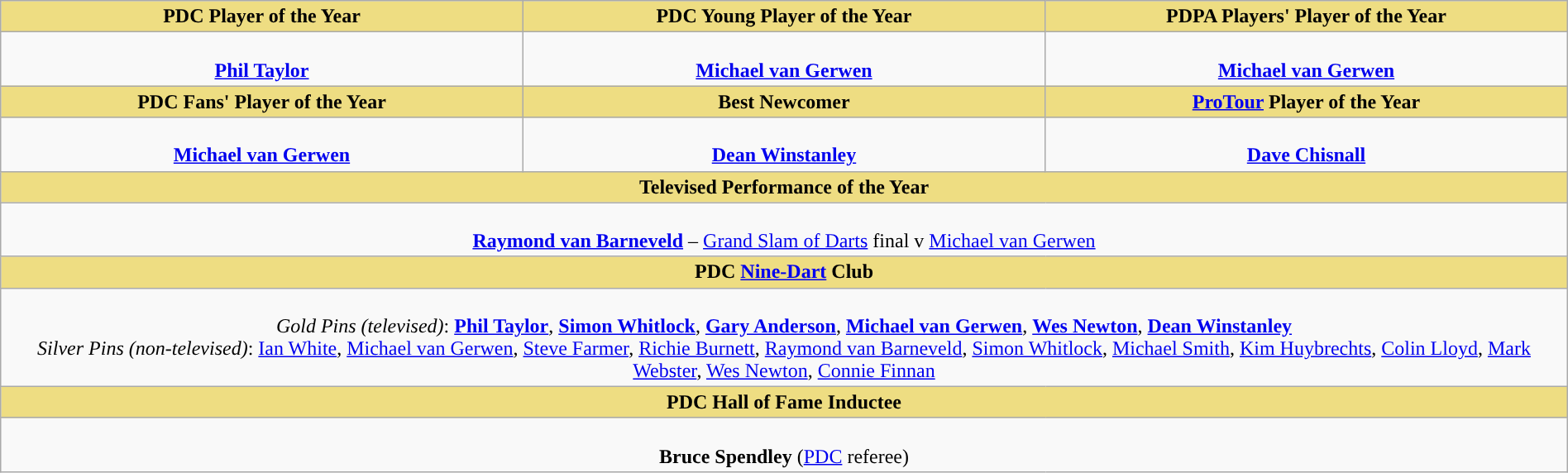<table class="wikitable" style="width:100%; text-align:center">
<tr>
<th style="background:#EEDD82; width:33.33%">PDC Player of the Year</th>
<th style="background:#EEDD82; width:33.33%">PDC Young Player of the Year</th>
<th style="background:#EEDD82; width:33.33%">PDPA Players' Player of the Year</th>
</tr>
<tr>
<td><br><strong><a href='#'>Phil Taylor</a></strong></td>
<td><br><strong><a href='#'>Michael van Gerwen</a></strong></td>
<td><br><strong><a href='#'>Michael van Gerwen</a></strong></td>
</tr>
<tr>
<th style="background:#EEDD82;">PDC Fans' Player of the Year</th>
<th style="background:#EEDD82;">Best Newcomer</th>
<th style="background:#EEDD82;"><a href='#'>ProTour</a> Player of the Year</th>
</tr>
<tr>
<td><br><strong><a href='#'>Michael van Gerwen</a></strong></td>
<td><br><strong><a href='#'>Dean Winstanley</a></strong></td>
<td><br><strong><a href='#'>Dave Chisnall</a></strong></td>
</tr>
<tr>
<th colspan=3 style="background:#EEDD82;">Televised Performance of the Year</th>
</tr>
<tr>
<td colspan=3><br><strong><a href='#'>Raymond van Barneveld</a></strong> – <a href='#'>Grand Slam of Darts</a> final v <a href='#'>Michael van Gerwen</a></td>
</tr>
<tr>
<th colspan=3 style="background:#EEDD82;">PDC <a href='#'>Nine-Dart</a> Club</th>
</tr>
<tr>
<td colspan=3><br><em>Gold Pins (televised)</em>: <strong><a href='#'>Phil Taylor</a></strong>, <strong><a href='#'>Simon Whitlock</a></strong>, <strong><a href='#'>Gary Anderson</a></strong>, <strong><a href='#'>Michael van Gerwen</a></strong>, <strong><a href='#'>Wes Newton</a></strong>, <strong><a href='#'>Dean Winstanley</a></strong><br><em>Silver Pins (non-televised)</em>: <a href='#'>Ian White</a>, <a href='#'>Michael van Gerwen</a>, <a href='#'>Steve Farmer</a>, <a href='#'>Richie Burnett</a>, <a href='#'>Raymond van Barneveld</a>, <a href='#'>Simon Whitlock</a>, <a href='#'>Michael Smith</a>, <a href='#'>Kim Huybrechts</a>, <a href='#'>Colin Lloyd</a>, <a href='#'>Mark Webster</a>, <a href='#'>Wes Newton</a>, <a href='#'>Connie Finnan</a></td>
</tr>
<tr>
<th colspan=3 style="background:#EEDD82;">PDC Hall of Fame Inductee</th>
</tr>
<tr>
<td colspan="3" style="text-align:center;"><br><strong>Bruce Spendley</strong>
(<a href='#'>PDC</a> referee)</td>
</tr>
</table>
